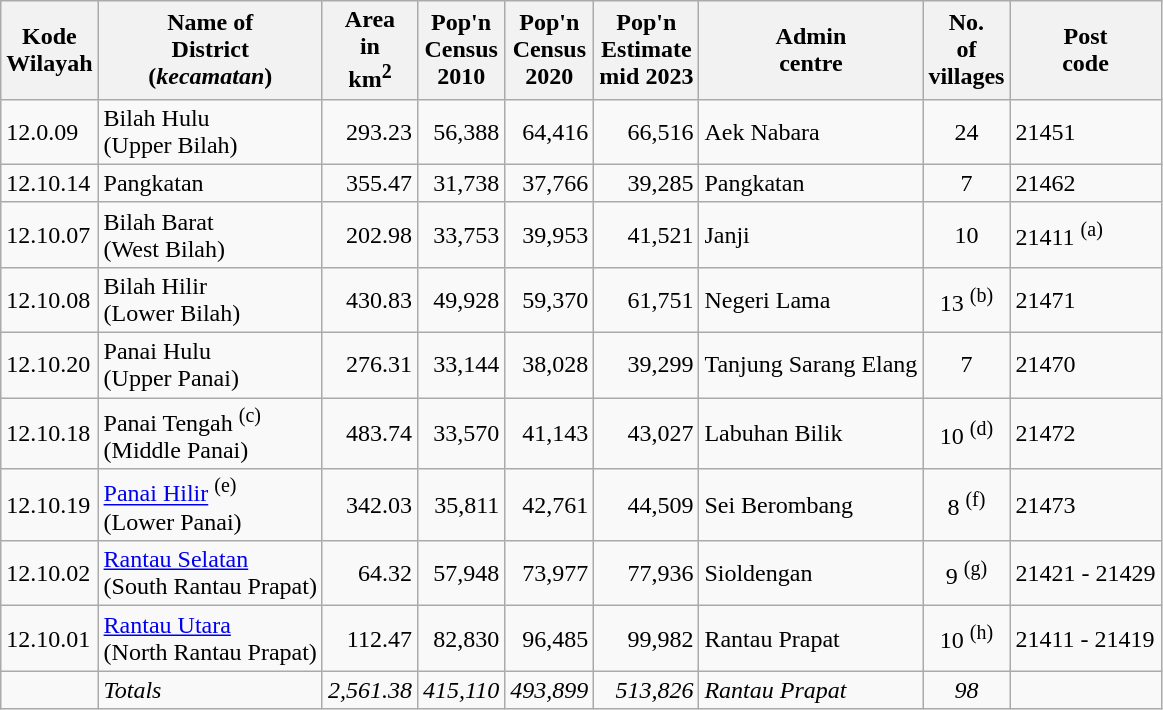<table class="sortable wikitable">
<tr>
<th>Kode <br>Wilayah</th>
<th>Name of<br>District<br>(<em>kecamatan</em>)</th>
<th>Area<br>in <br> km<sup>2</sup></th>
<th>Pop'n<br>Census<br>2010</th>
<th>Pop'n<br>Census<br>2020</th>
<th>Pop'n<br>Estimate<br>mid 2023</th>
<th>Admin<br>centre</th>
<th>No. <br>of<br>villages</th>
<th>Post<br>code</th>
</tr>
<tr>
<td>12.0.09</td>
<td>Bilah Hulu <br>(Upper Bilah)</td>
<td align="right">293.23</td>
<td align="right">56,388</td>
<td align="right">64,416</td>
<td align="right">66,516</td>
<td>Aek Nabara</td>
<td align="center">24</td>
<td>21451</td>
</tr>
<tr>
<td>12.10.14</td>
<td>Pangkatan</td>
<td align="right">355.47</td>
<td align="right">31,738</td>
<td align="right">37,766</td>
<td align="right">39,285</td>
<td>Pangkatan</td>
<td align="center">7</td>
<td>21462</td>
</tr>
<tr>
<td>12.10.07</td>
<td>Bilah Barat <br>(West Bilah)</td>
<td align="right">202.98</td>
<td align="right">33,753</td>
<td align="right">39,953</td>
<td align="right">41,521</td>
<td>Janji</td>
<td align="center">10</td>
<td>21411 <sup>(a)</sup></td>
</tr>
<tr>
<td>12.10.08</td>
<td>Bilah Hilir <br>(Lower Bilah)</td>
<td align="right">430.83</td>
<td align="right">49,928</td>
<td align="right">59,370</td>
<td align="right">61,751</td>
<td>Negeri Lama</td>
<td align="center">13 <sup>(b)</sup></td>
<td>21471</td>
</tr>
<tr>
<td>12.10.20</td>
<td>Panai Hulu <br>(Upper Panai)</td>
<td align="right">276.31</td>
<td align="right">33,144</td>
<td align="right">38,028</td>
<td align="right">39,299</td>
<td>Tanjung Sarang Elang</td>
<td align="center">7</td>
<td>21470</td>
</tr>
<tr>
<td>12.10.18</td>
<td>Panai Tengah <sup>(c)</sup> <br>(Middle Panai)</td>
<td align="right">483.74</td>
<td align="right">33,570</td>
<td align="right">41,143</td>
<td align="right">43,027</td>
<td>Labuhan Bilik</td>
<td align="center">10 <sup>(d)</sup></td>
<td>21472</td>
</tr>
<tr>
<td>12.10.19</td>
<td><a href='#'>Panai Hilir</a> <sup>(e)</sup> <br>(Lower Panai)</td>
<td align="right">342.03</td>
<td align="right">35,811</td>
<td align="right">42,761</td>
<td align="right">44,509</td>
<td>Sei Berombang</td>
<td align="center">8 <sup>(f)</sup></td>
<td>21473</td>
</tr>
<tr>
<td>12.10.02</td>
<td><a href='#'>Rantau Selatan</a> <br>(South Rantau Prapat)</td>
<td align="right">64.32</td>
<td align="right">57,948</td>
<td align="right">73,977</td>
<td align="right">77,936</td>
<td>Sioldengan</td>
<td align="center">9 <sup>(g)</sup></td>
<td>21421 - 21429</td>
</tr>
<tr>
<td>12.10.01</td>
<td><a href='#'>Rantau Utara</a> <br>(North Rantau Prapat)</td>
<td align="right">112.47</td>
<td align="right">82,830</td>
<td align="right">96,485</td>
<td align="right">99,982</td>
<td>Rantau Prapat</td>
<td align="center">10 <sup>(h)</sup></td>
<td>21411 - 21419</td>
</tr>
<tr>
<td></td>
<td><em>Totals</em></td>
<td align="right"><em>2,561.38</em></td>
<td align="right"><em>415,110</em></td>
<td align="right"><em>493,899</em></td>
<td align="right"><em>513,826</em></td>
<td><em>Rantau Prapat</em></td>
<td align="center"><em>98</em></td>
<td></td>
</tr>
</table>
